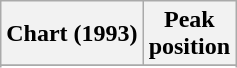<table class="wikitable sortable">
<tr>
<th align="left">Chart (1993)</th>
<th align="center">Peak<br>position</th>
</tr>
<tr>
</tr>
<tr>
</tr>
</table>
